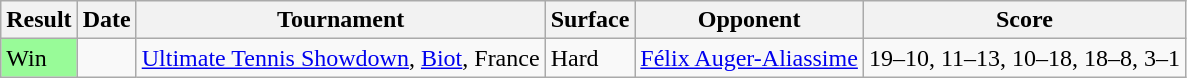<table class="sortable wikitable nowrap">
<tr>
<th>Result</th>
<th>Date</th>
<th>Tournament</th>
<th>Surface</th>
<th>Opponent</th>
<th class="unsortable">Score</th>
</tr>
<tr>
<td bgcolor=98FB98>Win</td>
<td><a href='#'></a></td>
<td><a href='#'>Ultimate Tennis Showdown</a>, <a href='#'>Biot</a>, France</td>
<td>Hard</td>
<td> <a href='#'>Félix Auger-Aliassime</a></td>
<td>19–10, 11–13, 10–18, 18–8, 3–1</td>
</tr>
</table>
